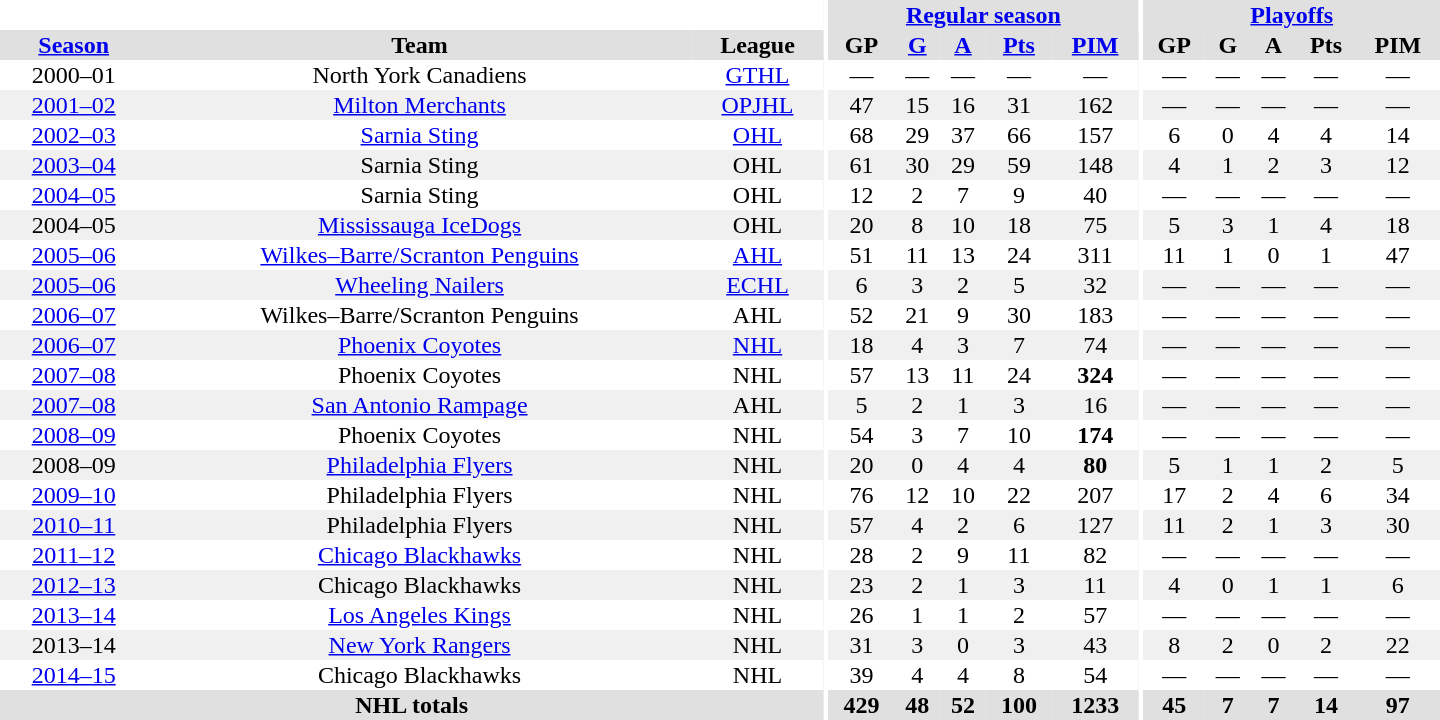<table border="0" cellpadding="1" cellspacing="0" style="text-align:center; width:60em">
<tr bgcolor="#e0e0e0">
<th colspan="3" bgcolor="#ffffff"></th>
<th rowspan="100" bgcolor="#ffffff"></th>
<th colspan="5"><a href='#'>Regular season</a></th>
<th rowspan="100" bgcolor="#ffffff"></th>
<th colspan="5"><a href='#'>Playoffs</a></th>
</tr>
<tr bgcolor="#e0e0e0">
<th><a href='#'>Season</a></th>
<th>Team</th>
<th>League</th>
<th>GP</th>
<th><a href='#'>G</a></th>
<th><a href='#'>A</a></th>
<th><a href='#'>Pts</a></th>
<th><a href='#'>PIM</a></th>
<th>GP</th>
<th>G</th>
<th>A</th>
<th>Pts</th>
<th>PIM</th>
</tr>
<tr>
<td>2000–01</td>
<td>North York Canadiens</td>
<td><a href='#'>GTHL</a></td>
<td>—</td>
<td>—</td>
<td>—</td>
<td>—</td>
<td>—</td>
<td>—</td>
<td>—</td>
<td>—</td>
<td>—</td>
<td>—</td>
</tr>
<tr bgcolor="#f0f0f0">
<td><a href='#'>2001–02</a></td>
<td><a href='#'>Milton Merchants</a></td>
<td><a href='#'>OPJHL</a></td>
<td>47</td>
<td>15</td>
<td>16</td>
<td>31</td>
<td>162</td>
<td>—</td>
<td>—</td>
<td>—</td>
<td>—</td>
<td>—</td>
</tr>
<tr>
<td><a href='#'>2002–03</a></td>
<td><a href='#'>Sarnia Sting</a></td>
<td><a href='#'>OHL</a></td>
<td>68</td>
<td>29</td>
<td>37</td>
<td>66</td>
<td>157</td>
<td>6</td>
<td>0</td>
<td>4</td>
<td>4</td>
<td>14</td>
</tr>
<tr bgcolor="#f0f0f0">
<td><a href='#'>2003–04</a></td>
<td>Sarnia Sting</td>
<td>OHL</td>
<td>61</td>
<td>30</td>
<td>29</td>
<td>59</td>
<td>148</td>
<td>4</td>
<td>1</td>
<td>2</td>
<td>3</td>
<td>12</td>
</tr>
<tr>
<td><a href='#'>2004–05</a></td>
<td>Sarnia Sting</td>
<td>OHL</td>
<td>12</td>
<td>2</td>
<td>7</td>
<td>9</td>
<td>40</td>
<td>—</td>
<td>—</td>
<td>—</td>
<td>—</td>
<td>—</td>
</tr>
<tr bgcolor="#f0f0f0">
<td>2004–05</td>
<td><a href='#'>Mississauga IceDogs</a></td>
<td>OHL</td>
<td>20</td>
<td>8</td>
<td>10</td>
<td>18</td>
<td>75</td>
<td>5</td>
<td>3</td>
<td>1</td>
<td>4</td>
<td>18</td>
</tr>
<tr>
<td><a href='#'>2005–06</a></td>
<td><a href='#'>Wilkes–Barre/Scranton Penguins</a></td>
<td><a href='#'>AHL</a></td>
<td>51</td>
<td>11</td>
<td>13</td>
<td>24</td>
<td>311</td>
<td>11</td>
<td>1</td>
<td>0</td>
<td>1</td>
<td>47</td>
</tr>
<tr bgcolor="#f0f0f0">
<td><a href='#'>2005–06</a></td>
<td><a href='#'>Wheeling Nailers</a></td>
<td><a href='#'>ECHL</a></td>
<td>6</td>
<td>3</td>
<td>2</td>
<td>5</td>
<td>32</td>
<td>—</td>
<td>—</td>
<td>—</td>
<td>—</td>
<td>—</td>
</tr>
<tr>
<td><a href='#'>2006–07</a></td>
<td>Wilkes–Barre/Scranton Penguins</td>
<td>AHL</td>
<td>52</td>
<td>21</td>
<td>9</td>
<td>30</td>
<td>183</td>
<td>—</td>
<td>—</td>
<td>—</td>
<td>—</td>
<td>—</td>
</tr>
<tr bgcolor="#f0f0f0">
<td><a href='#'>2006–07</a></td>
<td><a href='#'>Phoenix Coyotes</a></td>
<td><a href='#'>NHL</a></td>
<td>18</td>
<td>4</td>
<td>3</td>
<td>7</td>
<td>74</td>
<td>—</td>
<td>—</td>
<td>—</td>
<td>—</td>
<td>—</td>
</tr>
<tr>
<td><a href='#'>2007–08</a></td>
<td>Phoenix Coyotes</td>
<td>NHL</td>
<td>57</td>
<td>13</td>
<td>11</td>
<td>24</td>
<td><strong>324</strong></td>
<td>—</td>
<td>—</td>
<td>—</td>
<td>—</td>
<td>—</td>
</tr>
<tr bgcolor="#f0f0f0">
<td><a href='#'>2007–08</a></td>
<td><a href='#'>San Antonio Rampage</a></td>
<td>AHL</td>
<td>5</td>
<td>2</td>
<td>1</td>
<td>3</td>
<td>16</td>
<td>—</td>
<td>—</td>
<td>—</td>
<td>—</td>
<td>—</td>
</tr>
<tr>
<td><a href='#'>2008–09</a></td>
<td>Phoenix Coyotes</td>
<td>NHL</td>
<td>54</td>
<td>3</td>
<td>7</td>
<td>10</td>
<td><strong>174</strong></td>
<td>—</td>
<td>—</td>
<td>—</td>
<td>—</td>
<td>—</td>
</tr>
<tr bgcolor="#f0f0f0">
<td>2008–09</td>
<td><a href='#'>Philadelphia Flyers</a></td>
<td>NHL</td>
<td>20</td>
<td>0</td>
<td>4</td>
<td>4</td>
<td><strong>80</strong></td>
<td>5</td>
<td>1</td>
<td>1</td>
<td>2</td>
<td>5</td>
</tr>
<tr>
<td><a href='#'>2009–10</a></td>
<td>Philadelphia Flyers</td>
<td>NHL</td>
<td>76</td>
<td>12</td>
<td>10</td>
<td>22</td>
<td>207</td>
<td>17</td>
<td>2</td>
<td>4</td>
<td>6</td>
<td>34</td>
</tr>
<tr bgcolor="#f0f0f0">
<td><a href='#'>2010–11</a></td>
<td>Philadelphia Flyers</td>
<td>NHL</td>
<td>57</td>
<td>4</td>
<td>2</td>
<td>6</td>
<td>127</td>
<td>11</td>
<td>2</td>
<td>1</td>
<td>3</td>
<td>30</td>
</tr>
<tr>
<td><a href='#'>2011–12</a></td>
<td><a href='#'>Chicago Blackhawks</a></td>
<td>NHL</td>
<td>28</td>
<td>2</td>
<td>9</td>
<td>11</td>
<td>82</td>
<td>—</td>
<td>—</td>
<td>—</td>
<td>—</td>
<td>—</td>
</tr>
<tr bgcolor="#f0f0f0">
<td><a href='#'>2012–13</a></td>
<td>Chicago Blackhawks</td>
<td>NHL</td>
<td>23</td>
<td>2</td>
<td>1</td>
<td>3</td>
<td>11</td>
<td>4</td>
<td>0</td>
<td>1</td>
<td>1</td>
<td>6</td>
</tr>
<tr>
<td><a href='#'>2013–14</a></td>
<td><a href='#'>Los Angeles Kings</a></td>
<td>NHL</td>
<td>26</td>
<td>1</td>
<td>1</td>
<td>2</td>
<td>57</td>
<td>—</td>
<td>—</td>
<td>—</td>
<td>—</td>
<td>—</td>
</tr>
<tr bgcolor="#f0f0f0">
<td>2013–14</td>
<td><a href='#'>New York Rangers</a></td>
<td>NHL</td>
<td>31</td>
<td>3</td>
<td>0</td>
<td>3</td>
<td>43</td>
<td>8</td>
<td>2</td>
<td>0</td>
<td>2</td>
<td>22</td>
</tr>
<tr>
<td><a href='#'>2014–15</a></td>
<td>Chicago Blackhawks</td>
<td>NHL</td>
<td>39</td>
<td>4</td>
<td>4</td>
<td>8</td>
<td>54</td>
<td>—</td>
<td>—</td>
<td>—</td>
<td>—</td>
<td>—</td>
</tr>
<tr bgcolor="#e0e0e0">
<th colspan="3">NHL totals</th>
<th>429</th>
<th>48</th>
<th>52</th>
<th>100</th>
<th>1233</th>
<th>45</th>
<th>7</th>
<th>7</th>
<th>14</th>
<th>97</th>
</tr>
</table>
